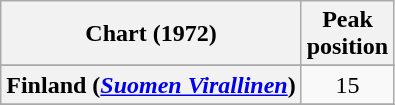<table class="wikitable sortable plainrowheaders" style="text-align:left">
<tr>
<th scope="col">Chart (1972)</th>
<th scope="col">Peak<br>position</th>
</tr>
<tr>
</tr>
<tr>
<th scope="row">Finland (<a href='#'><em>Suomen Virallinen</em></a>)</th>
<td style="text-align:center;">15</td>
</tr>
<tr>
</tr>
<tr>
</tr>
</table>
